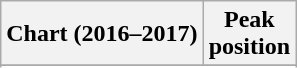<table class="wikitable sortable">
<tr>
<th>Chart (2016–2017)</th>
<th>Peak<br>position</th>
</tr>
<tr>
</tr>
<tr>
</tr>
<tr>
</tr>
</table>
